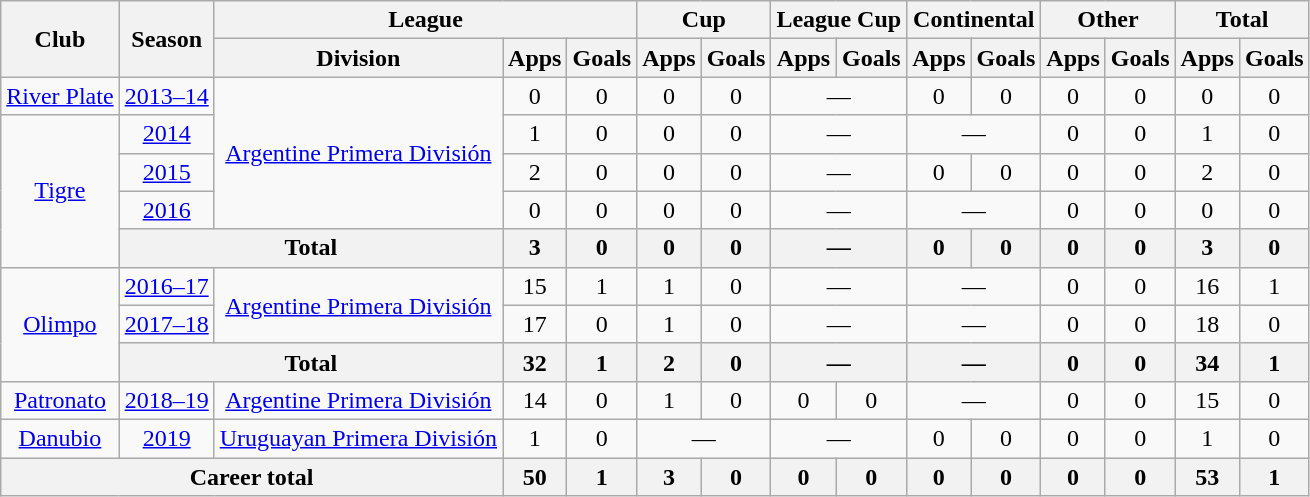<table class="wikitable" style="text-align:center">
<tr>
<th rowspan="2">Club</th>
<th rowspan="2">Season</th>
<th colspan="3">League</th>
<th colspan="2">Cup</th>
<th colspan="2">League Cup</th>
<th colspan="2">Continental</th>
<th colspan="2">Other</th>
<th colspan="2">Total</th>
</tr>
<tr>
<th>Division</th>
<th>Apps</th>
<th>Goals</th>
<th>Apps</th>
<th>Goals</th>
<th>Apps</th>
<th>Goals</th>
<th>Apps</th>
<th>Goals</th>
<th>Apps</th>
<th>Goals</th>
<th>Apps</th>
<th>Goals</th>
</tr>
<tr>
<td rowspan="1"><a href='#'>River Plate</a></td>
<td><a href='#'>2013–14</a></td>
<td rowspan="4"><a href='#'>Argentine Primera División</a></td>
<td>0</td>
<td>0</td>
<td>0</td>
<td>0</td>
<td colspan="2">—</td>
<td>0</td>
<td>0</td>
<td>0</td>
<td>0</td>
<td>0</td>
<td>0</td>
</tr>
<tr>
<td rowspan="4"><a href='#'>Tigre</a></td>
<td><a href='#'>2014</a></td>
<td>1</td>
<td>0</td>
<td>0</td>
<td>0</td>
<td colspan="2">—</td>
<td colspan="2">—</td>
<td>0</td>
<td>0</td>
<td>1</td>
<td>0</td>
</tr>
<tr>
<td><a href='#'>2015</a></td>
<td>2</td>
<td>0</td>
<td>0</td>
<td>0</td>
<td colspan="2">—</td>
<td>0</td>
<td>0</td>
<td>0</td>
<td>0</td>
<td>2</td>
<td>0</td>
</tr>
<tr>
<td><a href='#'>2016</a></td>
<td>0</td>
<td>0</td>
<td>0</td>
<td>0</td>
<td colspan="2">—</td>
<td colspan="2">—</td>
<td>0</td>
<td>0</td>
<td>0</td>
<td>0</td>
</tr>
<tr>
<th colspan="2">Total</th>
<th>3</th>
<th>0</th>
<th>0</th>
<th>0</th>
<th colspan="2">—</th>
<th>0</th>
<th>0</th>
<th>0</th>
<th>0</th>
<th>3</th>
<th>0</th>
</tr>
<tr>
<td rowspan="3"><a href='#'>Olimpo</a></td>
<td><a href='#'>2016–17</a></td>
<td rowspan="2"><a href='#'>Argentine Primera División</a></td>
<td>15</td>
<td>1</td>
<td>1</td>
<td>0</td>
<td colspan="2">—</td>
<td colspan="2">—</td>
<td>0</td>
<td>0</td>
<td>16</td>
<td>1</td>
</tr>
<tr>
<td><a href='#'>2017–18</a></td>
<td>17</td>
<td>0</td>
<td>1</td>
<td>0</td>
<td colspan="2">—</td>
<td colspan="2">—</td>
<td>0</td>
<td>0</td>
<td>18</td>
<td>0</td>
</tr>
<tr>
<th colspan="2">Total</th>
<th>32</th>
<th>1</th>
<th>2</th>
<th>0</th>
<th colspan="2">—</th>
<th colspan="2">—</th>
<th>0</th>
<th>0</th>
<th>34</th>
<th>1</th>
</tr>
<tr>
<td rowspan="1"><a href='#'>Patronato</a></td>
<td><a href='#'>2018–19</a></td>
<td rowspan="1"><a href='#'>Argentine Primera División</a></td>
<td>14</td>
<td>0</td>
<td>1</td>
<td>0</td>
<td>0</td>
<td>0</td>
<td colspan="2">—</td>
<td>0</td>
<td>0</td>
<td>15</td>
<td>0</td>
</tr>
<tr>
<td rowspan="1"><a href='#'>Danubio</a></td>
<td><a href='#'>2019</a></td>
<td rowspan="1"><a href='#'>Uruguayan Primera División</a></td>
<td>1</td>
<td>0</td>
<td colspan="2">—</td>
<td colspan="2">—</td>
<td>0</td>
<td>0</td>
<td>0</td>
<td>0</td>
<td>1</td>
<td>0</td>
</tr>
<tr>
<th colspan="3">Career total</th>
<th>50</th>
<th>1</th>
<th>3</th>
<th>0</th>
<th>0</th>
<th>0</th>
<th>0</th>
<th>0</th>
<th>0</th>
<th>0</th>
<th>53</th>
<th>1</th>
</tr>
</table>
